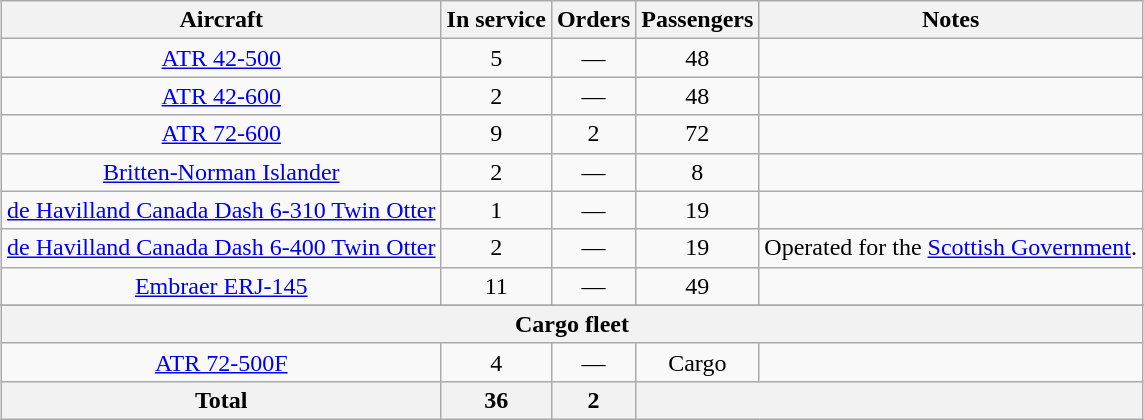<table class="wikitable" style="border-collapse:collapse;text-align:center;margin:auto;">
<tr>
<th>Aircraft</th>
<th>In service</th>
<th>Orders</th>
<th>Passengers</th>
<th>Notes</th>
</tr>
<tr>
<td><a href='#'>ATR 42-500</a></td>
<td>5</td>
<td>—</td>
<td>48</td>
<td></td>
</tr>
<tr>
<td><a href='#'>ATR 42-600</a></td>
<td>2</td>
<td>—</td>
<td>48</td>
<td></td>
</tr>
<tr>
<td><a href='#'>ATR 72-600</a></td>
<td>9</td>
<td>2</td>
<td>72</td>
<td></td>
</tr>
<tr>
<td><a href='#'>Britten-Norman Islander</a></td>
<td>2</td>
<td>—</td>
<td>8</td>
<td></td>
</tr>
<tr>
<td><a href='#'>de Havilland Canada Dash 6-310 Twin Otter</a></td>
<td>1</td>
<td>—</td>
<td>19</td>
<td></td>
</tr>
<tr>
<td><a href='#'>de Havilland Canada Dash 6-400 Twin Otter</a></td>
<td>2</td>
<td>—</td>
<td>19</td>
<td>Operated for the <a href='#'>Scottish Government</a>.</td>
</tr>
<tr>
<td><a href='#'>Embraer ERJ-145</a></td>
<td>11</td>
<td>—</td>
<td>49</td>
<td></td>
</tr>
<tr>
</tr>
<tr>
<th colspan="5">Cargo fleet</th>
</tr>
<tr>
<td><a href='#'>ATR 72-500F</a></td>
<td>4</td>
<td>—</td>
<td>Cargo</td>
<td></td>
</tr>
<tr>
<th>Total</th>
<th>36</th>
<th>2</th>
<th colspan="3"></th>
</tr>
</table>
